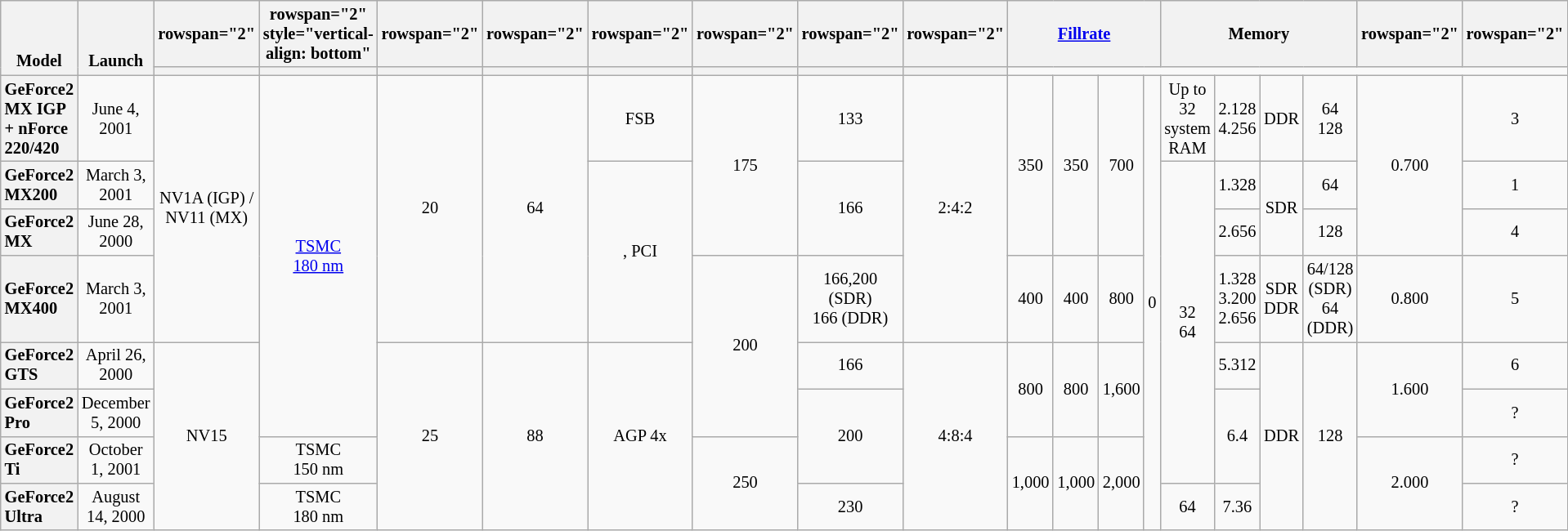<table class="mw-datatable wikitable sortable" style="font-size:85%; text-align:center;">
<tr>
<th rowspan="2" style="vertical-align: bottom">Model</th>
<th rowspan="2" style="vertical-align: bottom">Launch</th>
<th>rowspan="2" </th>
<th>rowspan="2" style="vertical-align: bottom" </th>
<th>rowspan="2" </th>
<th>rowspan="2" </th>
<th>rowspan="2" </th>
<th>rowspan="2" </th>
<th>rowspan="2" </th>
<th>rowspan="2" </th>
<th colspan="4"><a href='#'>Fillrate</a></th>
<th colspan="4">Memory</th>
<th>rowspan="2" </th>
<th>rowspan="2" </th>
</tr>
<tr>
<th></th>
<th></th>
<th></th>
<th></th>
<th></th>
<th></th>
<th></th>
<th></th>
</tr>
<tr>
<th style="text-align:left">GeForce2 MX IGP + nForce 220/420</th>
<td>June 4, 2001</td>
<td rowspan="4">NV1A (IGP) / NV11 (MX)</td>
<td rowspan="6"><a href='#'>TSMC</a><br><a href='#'>180&nbsp;nm</a></td>
<td rowspan="4">20</td>
<td rowspan="4">64</td>
<td>FSB</td>
<td rowspan="3">175</td>
<td>133</td>
<td rowspan="4">2:4:2</td>
<td rowspan="3">350</td>
<td rowspan="3">350</td>
<td rowspan="3">700</td>
<td rowspan="8">0</td>
<td>Up to 32 system RAM</td>
<td>2.128<br>4.256</td>
<td>DDR</td>
<td>64<br>128</td>
<td rowspan="3">0.700</td>
<td>3</td>
</tr>
<tr>
<th style="text-align:left">GeForce2 MX200</th>
<td>March 3, 2001</td>
<td rowspan="3">, PCI</td>
<td rowspan="2">166</td>
<td rowspan="6">32<br>64</td>
<td>1.328</td>
<td rowspan="2">SDR</td>
<td>64</td>
<td>1</td>
</tr>
<tr>
<th style="text-align:left">GeForce2 MX</th>
<td>June 28, 2000</td>
<td>2.656</td>
<td>128</td>
<td>4</td>
</tr>
<tr>
<th style="text-align:left">GeForce2 MX400</th>
<td>March 3, 2001</td>
<td rowspan="3">200</td>
<td>166,200 (SDR)<br>166 (DDR)</td>
<td>400</td>
<td>400</td>
<td>800</td>
<td>1.328 3.200 2.656</td>
<td>SDR<br>DDR</td>
<td>64/128 (SDR)<br>64 (DDR)</td>
<td>0.800</td>
<td>5</td>
</tr>
<tr>
<th style="text-align:left">GeForce2 GTS</th>
<td>April 26, 2000</td>
<td rowspan="4">NV15</td>
<td rowspan="4">25</td>
<td rowspan="4">88</td>
<td rowspan="4">AGP 4x</td>
<td>166</td>
<td rowspan="4">4:8:4</td>
<td rowspan="2">800</td>
<td rowspan="2">800</td>
<td rowspan="2">1,600</td>
<td>5.312</td>
<td rowspan="4">DDR</td>
<td rowspan="4">128</td>
<td rowspan="2">1.600</td>
<td>6</td>
</tr>
<tr>
<th style="text-align:left">GeForce2 Pro</th>
<td>December 5, 2000</td>
<td rowspan="2">200</td>
<td rowspan="2">6.4</td>
<td>?</td>
</tr>
<tr>
<th style="text-align:left">GeForce2 Ti</th>
<td>October 1, 2001</td>
<td>TSMC<br>150 nm</td>
<td rowspan="2">250</td>
<td rowspan="2">1,000</td>
<td rowspan="2">1,000</td>
<td rowspan="2">2,000</td>
<td rowspan="2">2.000</td>
<td>?</td>
</tr>
<tr>
<th style="text-align:left">GeForce2 Ultra</th>
<td>August 14, 2000</td>
<td>TSMC<br>180 nm</td>
<td>230</td>
<td>64</td>
<td>7.36</td>
<td>?</td>
</tr>
</table>
